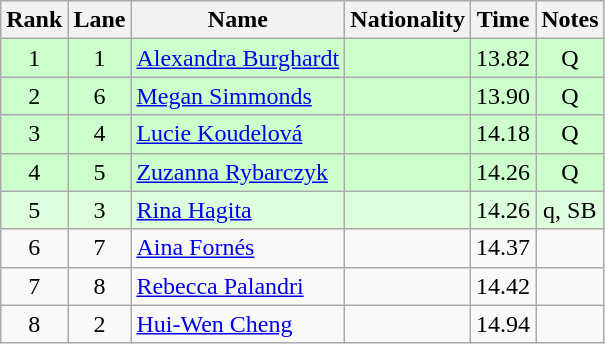<table class="wikitable sortable" style="text-align:center">
<tr>
<th>Rank</th>
<th>Lane</th>
<th>Name</th>
<th>Nationality</th>
<th>Time</th>
<th>Notes</th>
</tr>
<tr bgcolor=ccffcc>
<td align=center>1</td>
<td align=center>1</td>
<td align=left><a href='#'>Alexandra Burghardt</a></td>
<td align=left></td>
<td>13.82</td>
<td>Q</td>
</tr>
<tr bgcolor=ccffcc>
<td align=center>2</td>
<td align=center>6</td>
<td align=left><a href='#'>Megan Simmonds</a></td>
<td align=left></td>
<td>13.90</td>
<td>Q</td>
</tr>
<tr bgcolor=ccffcc>
<td align=center>3</td>
<td align=center>4</td>
<td align=left><a href='#'>Lucie Koudelová</a></td>
<td align=left></td>
<td>14.18</td>
<td>Q</td>
</tr>
<tr bgcolor=ccffcc>
<td align=center>4</td>
<td align=center>5</td>
<td align=left><a href='#'>Zuzanna Rybarczyk</a></td>
<td align=left></td>
<td>14.26</td>
<td>Q</td>
</tr>
<tr bgcolor=ddffdd>
<td align=center>5</td>
<td align=center>3</td>
<td align=left><a href='#'>Rina Hagita</a></td>
<td align=left></td>
<td>14.26</td>
<td>q, SB</td>
</tr>
<tr>
<td align=center>6</td>
<td align=center>7</td>
<td align=left><a href='#'>Aina Fornés</a></td>
<td align=left></td>
<td>14.37</td>
<td></td>
</tr>
<tr>
<td align=center>7</td>
<td align=center>8</td>
<td align=left><a href='#'>Rebecca Palandri</a></td>
<td align=left></td>
<td>14.42</td>
<td></td>
</tr>
<tr>
<td align=center>8</td>
<td align=center>2</td>
<td align=left><a href='#'>Hui-Wen Cheng</a></td>
<td align=left></td>
<td>14.94</td>
<td></td>
</tr>
</table>
